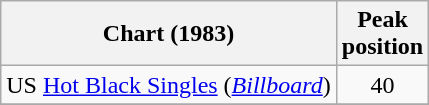<table class="wikitable">
<tr>
<th align="left">Chart (1983)</th>
<th align="left">Peak<br>position</th>
</tr>
<tr>
<td>US <a href='#'>Hot Black Singles</a> (<a href='#'><em>Billboard</em></a>)</td>
<td align=center>40</td>
</tr>
<tr>
</tr>
</table>
